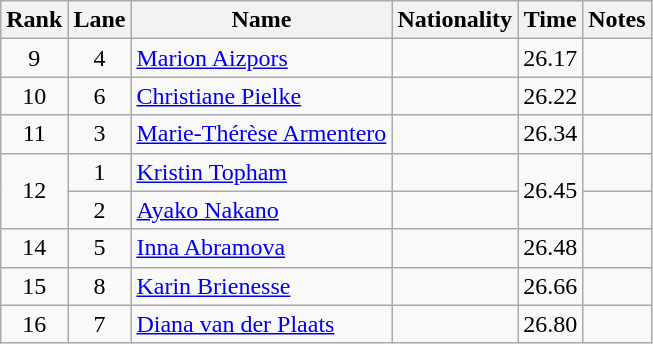<table class="wikitable sortable" style="text-align:center">
<tr>
<th>Rank</th>
<th>Lane</th>
<th>Name</th>
<th>Nationality</th>
<th>Time</th>
<th>Notes</th>
</tr>
<tr>
<td>9</td>
<td>4</td>
<td align=left><a href='#'>Marion Aizpors</a></td>
<td align=left></td>
<td>26.17</td>
<td></td>
</tr>
<tr>
<td>10</td>
<td>6</td>
<td align=left><a href='#'>Christiane Pielke</a></td>
<td align=left></td>
<td>26.22</td>
<td></td>
</tr>
<tr>
<td>11</td>
<td>3</td>
<td align=left><a href='#'>Marie-Thérèse Armentero</a></td>
<td align=left></td>
<td>26.34</td>
<td></td>
</tr>
<tr>
<td rowspan=2>12</td>
<td>1</td>
<td align=left><a href='#'>Kristin Topham</a></td>
<td align=left></td>
<td rowspan=2>26.45</td>
<td></td>
</tr>
<tr>
<td>2</td>
<td align=left><a href='#'>Ayako Nakano</a></td>
<td align=left></td>
<td></td>
</tr>
<tr>
<td>14</td>
<td>5</td>
<td align=left><a href='#'>Inna Abramova</a></td>
<td align=left></td>
<td>26.48</td>
<td></td>
</tr>
<tr>
<td>15</td>
<td>8</td>
<td align=left><a href='#'>Karin Brienesse</a></td>
<td align=left></td>
<td>26.66</td>
<td></td>
</tr>
<tr>
<td>16</td>
<td>7</td>
<td align=left><a href='#'>Diana van der Plaats</a></td>
<td align=left></td>
<td>26.80</td>
<td></td>
</tr>
</table>
